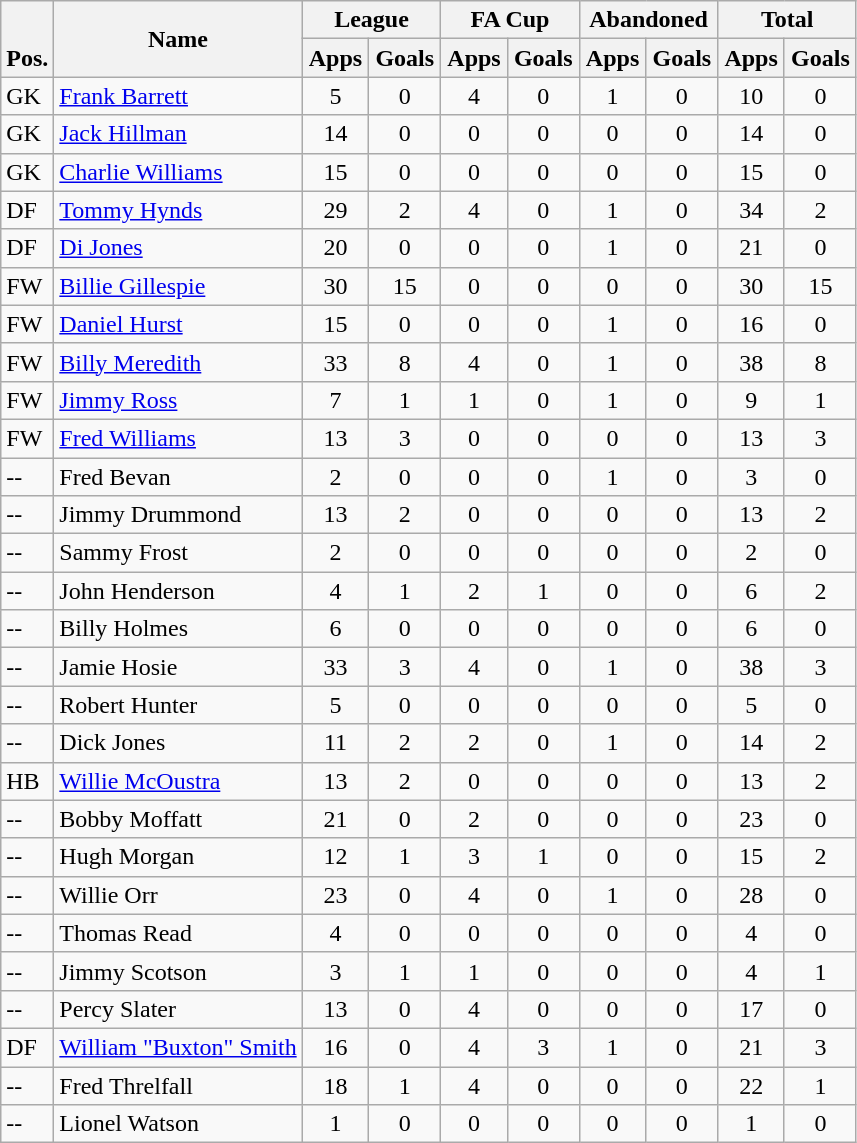<table class="wikitable" style="text-align:center">
<tr>
<th rowspan="2" valign="bottom">Pos.</th>
<th rowspan="2">Name</th>
<th colspan="2" width="85">League</th>
<th colspan="2" width="85">FA Cup</th>
<th colspan="2" width="85">Abandoned</th>
<th colspan="2" width="85">Total</th>
</tr>
<tr>
<th>Apps</th>
<th>Goals</th>
<th>Apps</th>
<th>Goals</th>
<th>Apps</th>
<th>Goals</th>
<th>Apps</th>
<th>Goals</th>
</tr>
<tr>
<td align="left">GK</td>
<td align="left"> <a href='#'>Frank Barrett</a></td>
<td>5</td>
<td>0</td>
<td>4</td>
<td>0</td>
<td>1</td>
<td>0</td>
<td>10</td>
<td>0</td>
</tr>
<tr>
<td align="left">GK</td>
<td align="left"> <a href='#'>Jack Hillman</a></td>
<td>14</td>
<td>0</td>
<td>0</td>
<td>0</td>
<td>0</td>
<td>0</td>
<td>14</td>
<td>0</td>
</tr>
<tr>
<td align="left">GK</td>
<td align="left"> <a href='#'>Charlie Williams</a></td>
<td>15</td>
<td>0</td>
<td>0</td>
<td>0</td>
<td>0</td>
<td>0</td>
<td>15</td>
<td>0</td>
</tr>
<tr>
<td align="left">DF</td>
<td align="left"> <a href='#'>Tommy Hynds</a></td>
<td>29</td>
<td>2</td>
<td>4</td>
<td>0</td>
<td>1</td>
<td>0</td>
<td>34</td>
<td>2</td>
</tr>
<tr>
<td align="left">DF</td>
<td align="left"> <a href='#'>Di Jones</a></td>
<td>20</td>
<td>0</td>
<td>0</td>
<td>0</td>
<td>1</td>
<td>0</td>
<td>21</td>
<td>0</td>
</tr>
<tr>
<td align="left">FW</td>
<td align="left"> <a href='#'>Billie Gillespie</a></td>
<td>30</td>
<td>15</td>
<td>0</td>
<td>0</td>
<td>0</td>
<td>0</td>
<td>30</td>
<td>15</td>
</tr>
<tr>
<td align="left">FW</td>
<td align="left"> <a href='#'>Daniel Hurst</a></td>
<td>15</td>
<td>0</td>
<td>0</td>
<td>0</td>
<td>1</td>
<td>0</td>
<td>16</td>
<td>0</td>
</tr>
<tr>
<td align="left">FW</td>
<td align="left"> <a href='#'>Billy Meredith</a></td>
<td>33</td>
<td>8</td>
<td>4</td>
<td>0</td>
<td>1</td>
<td>0</td>
<td>38</td>
<td>8</td>
</tr>
<tr>
<td align="left">FW</td>
<td align="left"> <a href='#'>Jimmy Ross</a></td>
<td>7</td>
<td>1</td>
<td>1</td>
<td>0</td>
<td>1</td>
<td>0</td>
<td>9</td>
<td>1</td>
</tr>
<tr>
<td align="left">FW</td>
<td align="left"> <a href='#'>Fred Williams</a></td>
<td>13</td>
<td>3</td>
<td>0</td>
<td>0</td>
<td>0</td>
<td>0</td>
<td>13</td>
<td>3</td>
</tr>
<tr>
<td align="left">--</td>
<td align="left">Fred Bevan</td>
<td>2</td>
<td>0</td>
<td>0</td>
<td>0</td>
<td>1</td>
<td>0</td>
<td>3</td>
<td>0</td>
</tr>
<tr>
<td align="left">--</td>
<td align="left">Jimmy Drummond</td>
<td>13</td>
<td>2</td>
<td>0</td>
<td>0</td>
<td>0</td>
<td>0</td>
<td>13</td>
<td>2</td>
</tr>
<tr>
<td align="left">--</td>
<td align="left">Sammy Frost</td>
<td>2</td>
<td>0</td>
<td>0</td>
<td>0</td>
<td>0</td>
<td>0</td>
<td>2</td>
<td>0</td>
</tr>
<tr>
<td align="left">--</td>
<td align="left">John Henderson</td>
<td>4</td>
<td>1</td>
<td>2</td>
<td>1</td>
<td>0</td>
<td>0</td>
<td>6</td>
<td>2</td>
</tr>
<tr>
<td align="left">--</td>
<td align="left">Billy Holmes</td>
<td>6</td>
<td>0</td>
<td>0</td>
<td>0</td>
<td>0</td>
<td>0</td>
<td>6</td>
<td>0</td>
</tr>
<tr>
<td align="left">--</td>
<td align="left">Jamie Hosie</td>
<td>33</td>
<td>3</td>
<td>4</td>
<td>0</td>
<td>1</td>
<td>0</td>
<td>38</td>
<td>3</td>
</tr>
<tr>
<td align="left">--</td>
<td align="left">Robert Hunter</td>
<td>5</td>
<td>0</td>
<td>0</td>
<td>0</td>
<td>0</td>
<td>0</td>
<td>5</td>
<td>0</td>
</tr>
<tr>
<td align="left">--</td>
<td align="left">Dick Jones</td>
<td>11</td>
<td>2</td>
<td>2</td>
<td>0</td>
<td>1</td>
<td>0</td>
<td>14</td>
<td>2</td>
</tr>
<tr>
<td align="left">HB</td>
<td align="left"> <a href='#'>Willie McOustra</a></td>
<td>13</td>
<td>2</td>
<td>0</td>
<td>0</td>
<td>0</td>
<td>0</td>
<td>13</td>
<td>2</td>
</tr>
<tr>
<td align="left">--</td>
<td align="left">Bobby Moffatt</td>
<td>21</td>
<td>0</td>
<td>2</td>
<td>0</td>
<td>0</td>
<td>0</td>
<td>23</td>
<td>0</td>
</tr>
<tr>
<td align="left">--</td>
<td align="left">Hugh Morgan</td>
<td>12</td>
<td>1</td>
<td>3</td>
<td>1</td>
<td>0</td>
<td>0</td>
<td>15</td>
<td>2</td>
</tr>
<tr>
<td align="left">--</td>
<td align="left">Willie Orr</td>
<td>23</td>
<td>0</td>
<td>4</td>
<td>0</td>
<td>1</td>
<td>0</td>
<td>28</td>
<td>0</td>
</tr>
<tr>
<td align="left">--</td>
<td align="left">Thomas Read</td>
<td>4</td>
<td>0</td>
<td>0</td>
<td>0</td>
<td>0</td>
<td>0</td>
<td>4</td>
<td>0</td>
</tr>
<tr>
<td align="left">--</td>
<td align="left">Jimmy Scotson</td>
<td>3</td>
<td>1</td>
<td>1</td>
<td>0</td>
<td>0</td>
<td>0</td>
<td>4</td>
<td>1</td>
</tr>
<tr>
<td align="left">--</td>
<td align="left">Percy Slater</td>
<td>13</td>
<td>0</td>
<td>4</td>
<td>0</td>
<td>0</td>
<td>0</td>
<td>17</td>
<td>0</td>
</tr>
<tr>
<td align="left">DF</td>
<td align="left"> <a href='#'>William "Buxton" Smith</a></td>
<td>16</td>
<td>0</td>
<td>4</td>
<td>3</td>
<td>1</td>
<td>0</td>
<td>21</td>
<td>3</td>
</tr>
<tr>
<td align="left">--</td>
<td align="left">Fred Threlfall</td>
<td>18</td>
<td>1</td>
<td>4</td>
<td>0</td>
<td>0</td>
<td>0</td>
<td>22</td>
<td>1</td>
</tr>
<tr>
<td align="left">--</td>
<td align="left">Lionel Watson</td>
<td>1</td>
<td>0</td>
<td>0</td>
<td>0</td>
<td>0</td>
<td>0</td>
<td>1</td>
<td>0</td>
</tr>
</table>
